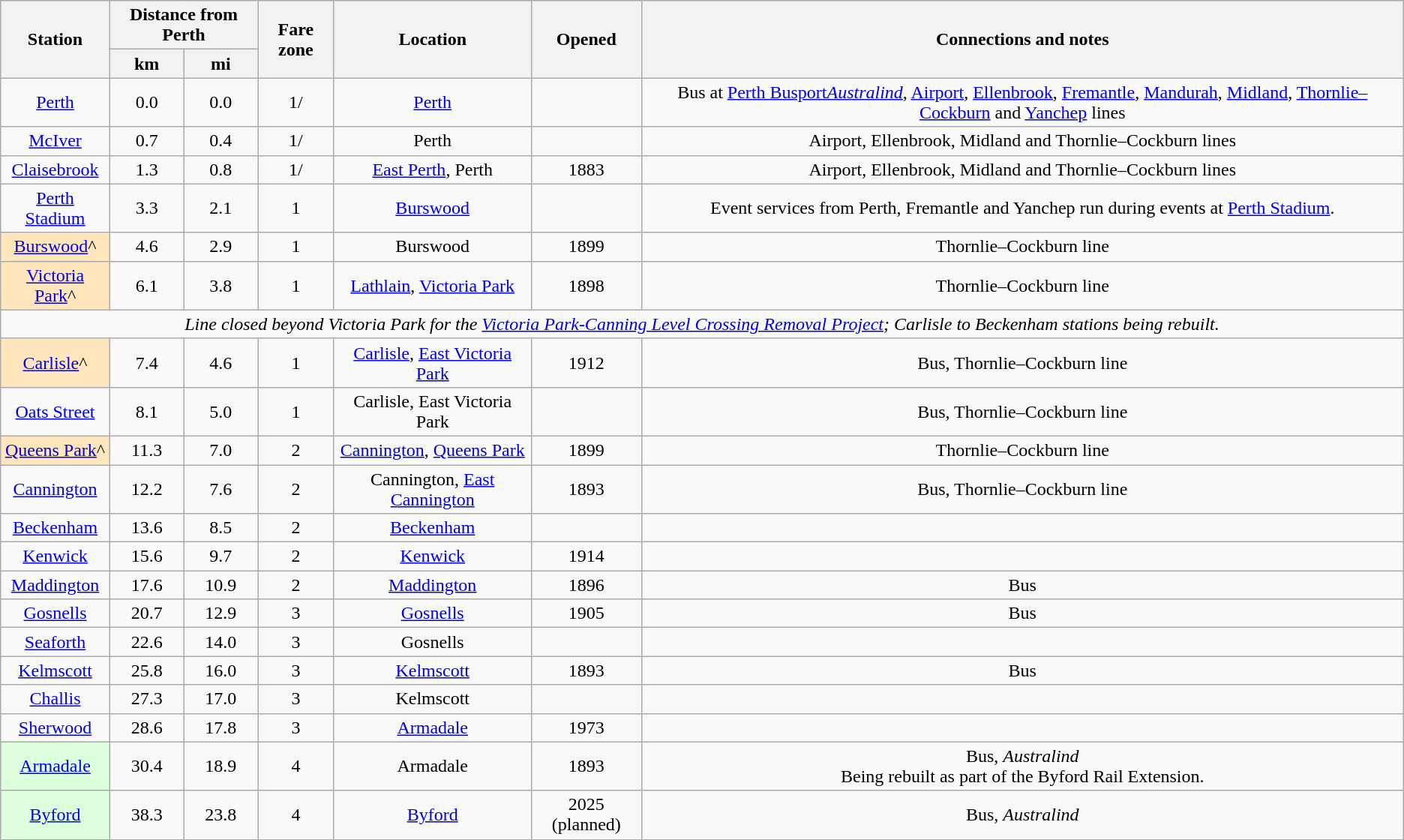<table class="wikitable sortable" style="text-align:center">
<tr>
<th rowspan="2" scope="col" class="unsortable">Station</th>
<th colspan="2">Distance from Perth</th>
<th rowspan="2">Fare zone</th>
<th rowspan="2" scope="col" class="unsortable">Location</th>
<th rowspan="2">Opened</th>
<th rowspan="2" scope="col" class="unsortable">Connections and notes</th>
</tr>
<tr>
<th>km</th>
<th>mi</th>
</tr>
<tr>
<td><a href='#'>Perth</a></td>
<td>0.0</td>
<td>0.0</td>
<td>1/</td>
<td><a href='#'>Perth</a></td>
<td></td>
<td>Bus at <a href='#'>Perth Busport</a><em><a href='#'>Australind</a></em>, <a href='#'>Airport</a>, <a href='#'>Ellenbrook</a>, <a href='#'>Fremantle</a>, <a href='#'>Mandurah</a>, <a href='#'>Midland</a>, <a href='#'>Thornlie–Cockburn</a> and <a href='#'>Yanchep</a> lines</td>
</tr>
<tr>
<td><a href='#'>McIver</a></td>
<td>0.7</td>
<td>0.4</td>
<td>1/</td>
<td>Perth</td>
<td></td>
<td>Airport, Ellenbrook, Midland and Thornlie–Cockburn lines</td>
</tr>
<tr>
<td><a href='#'>Claisebrook</a></td>
<td>1.3</td>
<td>0.8</td>
<td>1/</td>
<td><a href='#'>East Perth</a>, Perth</td>
<td>1883</td>
<td>Airport, Ellenbrook, Midland and Thornlie–Cockburn lines</td>
</tr>
<tr>
<td><a href='#'>Perth Stadium</a></td>
<td>3.3</td>
<td>2.1</td>
<td>1</td>
<td><a href='#'>Burswood</a></td>
<td></td>
<td>Event services from Perth, Fremantle and Yanchep run during events at <a href='#'>Perth Stadium</a>.</td>
</tr>
<tr>
<td scope="row" style="background-color:#FFE6BD"><a href='#'>Burswood</a>^</td>
<td>4.6</td>
<td>2.9</td>
<td>1</td>
<td>Burswood</td>
<td>1899</td>
<td>Thornlie–Cockburn line</td>
</tr>
<tr>
<td scope="row" style="background-color:#FFE6BD"><a href='#'>Victoria Park</a>^</td>
<td>6.1</td>
<td>3.8</td>
<td>1</td>
<td><a href='#'>Lathlain</a>, <a href='#'>Victoria Park</a></td>
<td>1898</td>
<td>Thornlie–Cockburn line</td>
</tr>
<tr>
<td colspan="7"><em>Line closed beyond Victoria Park for the <a href='#'>Victoria Park-Canning Level Crossing Removal Project</a>; Carlisle to Beckenham stations being rebuilt.</em></td>
</tr>
<tr>
<td scope="row" style="background-color:#FFE6BD"><a href='#'>Carlisle</a>^</td>
<td>7.4</td>
<td>4.6</td>
<td>1</td>
<td><a href='#'>Carlisle</a>, <a href='#'>East Victoria Park</a></td>
<td>1912</td>
<td>Bus, Thornlie–Cockburn line</td>
</tr>
<tr>
<td><a href='#'>Oats Street</a></td>
<td>8.1</td>
<td>5.0</td>
<td>1</td>
<td>Carlisle, East Victoria Park</td>
<td></td>
<td>Bus, Thornlie–Cockburn line</td>
</tr>
<tr>
<td scope="row" style="background-color:#FFE6BD"><a href='#'>Queens Park</a>^</td>
<td>11.3</td>
<td>7.0</td>
<td>2</td>
<td><a href='#'>Cannington</a>, <a href='#'>Queens Park</a></td>
<td>1899</td>
<td>Thornlie–Cockburn line</td>
</tr>
<tr>
<td><a href='#'>Cannington</a></td>
<td>12.2</td>
<td>7.6</td>
<td>2</td>
<td>Cannington, <a href='#'>East Cannington</a></td>
<td>1893</td>
<td>Bus, Thornlie–Cockburn line</td>
</tr>
<tr>
<td><a href='#'>Beckenham</a></td>
<td>13.6</td>
<td>8.5</td>
<td>2</td>
<td><a href='#'>Beckenham</a></td>
<td></td>
<td></td>
</tr>
<tr>
<td><a href='#'>Kenwick</a></td>
<td>15.6</td>
<td>9.7</td>
<td>2</td>
<td><a href='#'>Kenwick</a></td>
<td>1914</td>
<td></td>
</tr>
<tr>
<td><a href='#'>Maddington</a></td>
<td>17.6</td>
<td>10.9</td>
<td>2</td>
<td><a href='#'>Maddington</a></td>
<td>1896</td>
<td>Bus</td>
</tr>
<tr>
<td><a href='#'>Gosnells</a></td>
<td>20.7</td>
<td>12.9</td>
<td>3</td>
<td><a href='#'>Gosnells</a></td>
<td>1905</td>
<td>Bus</td>
</tr>
<tr>
<td><a href='#'>Seaforth</a></td>
<td>22.6</td>
<td>14.0</td>
<td>3</td>
<td>Gosnells</td>
<td></td>
<td></td>
</tr>
<tr>
<td><a href='#'>Kelmscott</a></td>
<td>25.8</td>
<td>16.0</td>
<td>3</td>
<td><a href='#'>Kelmscott</a></td>
<td>1893</td>
<td>Bus</td>
</tr>
<tr>
<td><a href='#'>Challis</a></td>
<td>27.3</td>
<td>17.0</td>
<td>3</td>
<td>Kelmscott</td>
<td></td>
<td></td>
</tr>
<tr>
<td><a href='#'>Sherwood</a></td>
<td>28.6</td>
<td>17.8</td>
<td>3</td>
<td><a href='#'>Armadale</a></td>
<td>1973</td>
<td></td>
</tr>
<tr>
<td scope="row" style="background-color:#ddffdd"><a href='#'>Armadale</a></td>
<td>30.4</td>
<td>18.9</td>
<td>4</td>
<td>Armadale</td>
<td>1893</td>
<td>Bus, <em>Australind</em><br>Being rebuilt as part of the Byford Rail Extension.</td>
</tr>
<tr>
<td scope="row" style="background-color:#ddffdd"><a href='#'>Byford</a></td>
<td>38.3</td>
<td>23.8</td>
<td>4</td>
<td><a href='#'>Byford</a></td>
<td>2025 (planned)</td>
<td>Bus, <em>Australind</em></td>
</tr>
</table>
